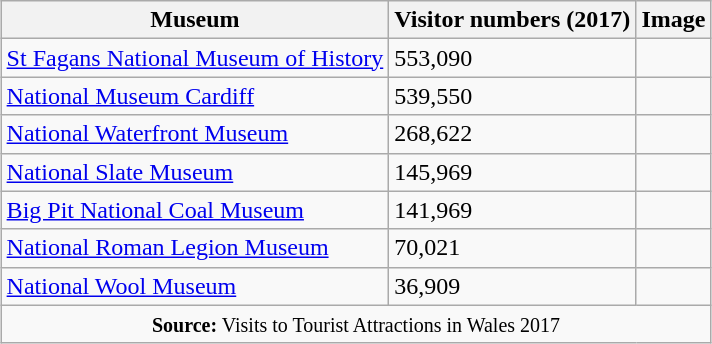<table class="wikitable sortable" style="margin:1em auto;">
<tr>
<th>Museum</th>
<th>Visitor numbers (2017)</th>
<th>Image</th>
</tr>
<tr>
<td><a href='#'>St Fagans National Museum of History</a></td>
<td> 553,090</td>
<td></td>
</tr>
<tr>
<td><a href='#'>National Museum Cardiff</a></td>
<td> 539,550</td>
<td></td>
</tr>
<tr>
<td><a href='#'>National Waterfront Museum</a></td>
<td> 268,622</td>
<td></td>
</tr>
<tr>
<td><a href='#'>National Slate Museum</a></td>
<td> 145,969</td>
<td></td>
</tr>
<tr>
<td><a href='#'>Big Pit National Coal Museum</a></td>
<td> 141,969</td>
<td></td>
</tr>
<tr>
<td><a href='#'>National Roman Legion Museum</a></td>
<td> 70,021</td>
<td></td>
</tr>
<tr>
<td><a href='#'>National Wool Museum</a></td>
<td> 36,909</td>
<td></td>
</tr>
<tr>
<td colspan="8" style="text-align: center;"><small><strong>Source:</strong> Visits to Tourist Attractions in Wales 2017</small></td>
</tr>
</table>
